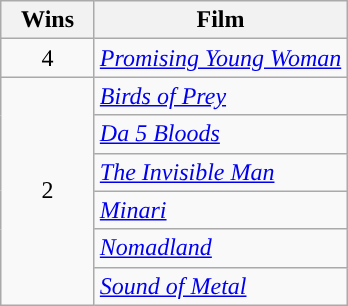<table class="wikitable">
<tr>
<th scope="col" style="width:55px;">Wins</th>
<th scope="col" style="text-align:center;">Film</th>
</tr>
<tr>
<td rowspan="1" style="text-align:center">4</td>
<td><em><a href='#'>Promising Young Woman</a></em></td>
</tr>
<tr>
<td rowspan="6" style="text-align:center">2</td>
<td><em><a href='#'>Birds of Prey</a></em></td>
</tr>
<tr>
<td><em><a href='#'>Da 5 Bloods</a></em></td>
</tr>
<tr>
<td><em><a href='#'>The Invisible Man</a></em></td>
</tr>
<tr>
<td><em><a href='#'>Minari</a></em></td>
</tr>
<tr>
<td><em><a href='#'>Nomadland</a></em></td>
</tr>
<tr>
<td><em><a href='#'>Sound of Metal</a></em></td>
</tr>
</table>
